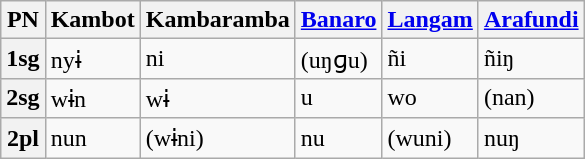<table class=wikitable>
<tr>
<th>PN</th>
<th>Kambot</th>
<th>Kambaramba</th>
<th><a href='#'>Banaro</a></th>
<th><a href='#'>Langam</a></th>
<th><a href='#'>Arafundi</a></th>
</tr>
<tr>
<th>1sg</th>
<td>nyɨ</td>
<td>ni</td>
<td>(uŋɡu)</td>
<td>ñi</td>
<td>ñiŋ</td>
</tr>
<tr>
<th>2sg</th>
<td>wɨn</td>
<td>wɨ</td>
<td>u</td>
<td>wo</td>
<td>(nan)</td>
</tr>
<tr>
<th>2pl</th>
<td>nun</td>
<td>(wɨni)</td>
<td>nu</td>
<td>(wuni)</td>
<td>nuŋ</td>
</tr>
</table>
